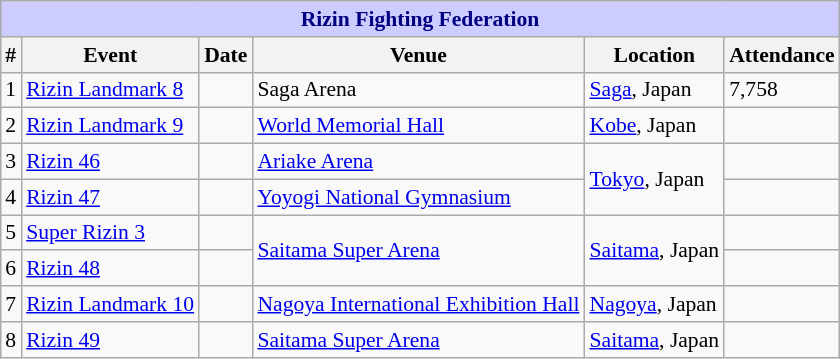<table class="sortable wikitable succession-box" style="margin:1.0em auto; font-size:90%;">
<tr>
<th colspan=9 style="background-color: #ccf; color: #000080; text-align: center;"><strong>Rizin Fighting Federation</strong></th>
</tr>
<tr>
<th scope="col">#</th>
<th scope="col">Event</th>
<th scope="col">Date</th>
<th scope="col">Venue</th>
<th scope="col">Location</th>
<th scope="col">Attendance</th>
</tr>
<tr>
<td align=center>1</td>
<td><a href='#'>Rizin Landmark 8</a></td>
<td></td>
<td>Saga Arena</td>
<td><a href='#'>Saga</a>, Japan</td>
<td>7,758</td>
</tr>
<tr>
<td align=center>2</td>
<td><a href='#'>Rizin Landmark 9</a></td>
<td></td>
<td><a href='#'>World Memorial Hall</a></td>
<td><a href='#'>Kobe</a>, Japan</td>
<td></td>
</tr>
<tr>
<td align=center>3</td>
<td><a href='#'>Rizin 46</a></td>
<td></td>
<td><a href='#'>Ariake Arena</a></td>
<td rowspan=2><a href='#'>Tokyo</a>, Japan</td>
<td></td>
</tr>
<tr>
<td align=center>4</td>
<td><a href='#'>Rizin 47</a></td>
<td></td>
<td><a href='#'>Yoyogi National Gymnasium</a></td>
<td></td>
</tr>
<tr>
<td align=center>5</td>
<td><a href='#'>Super Rizin 3</a></td>
<td></td>
<td rowspan=2><a href='#'>Saitama Super Arena</a></td>
<td rowspan=2><a href='#'>Saitama</a>, Japan</td>
<td></td>
</tr>
<tr>
<td align=center>6</td>
<td><a href='#'>Rizin 48</a></td>
<td></td>
<td></td>
</tr>
<tr>
<td align=center>7</td>
<td><a href='#'>Rizin Landmark 10</a></td>
<td></td>
<td><a href='#'>Nagoya International Exhibition Hall</a></td>
<td><a href='#'>Nagoya</a>, Japan</td>
<td></td>
</tr>
<tr>
<td align=center>8</td>
<td><a href='#'>Rizin 49</a></td>
<td></td>
<td><a href='#'>Saitama Super Arena</a></td>
<td><a href='#'>Saitama</a>, Japan</td>
<td></td>
</tr>
</table>
